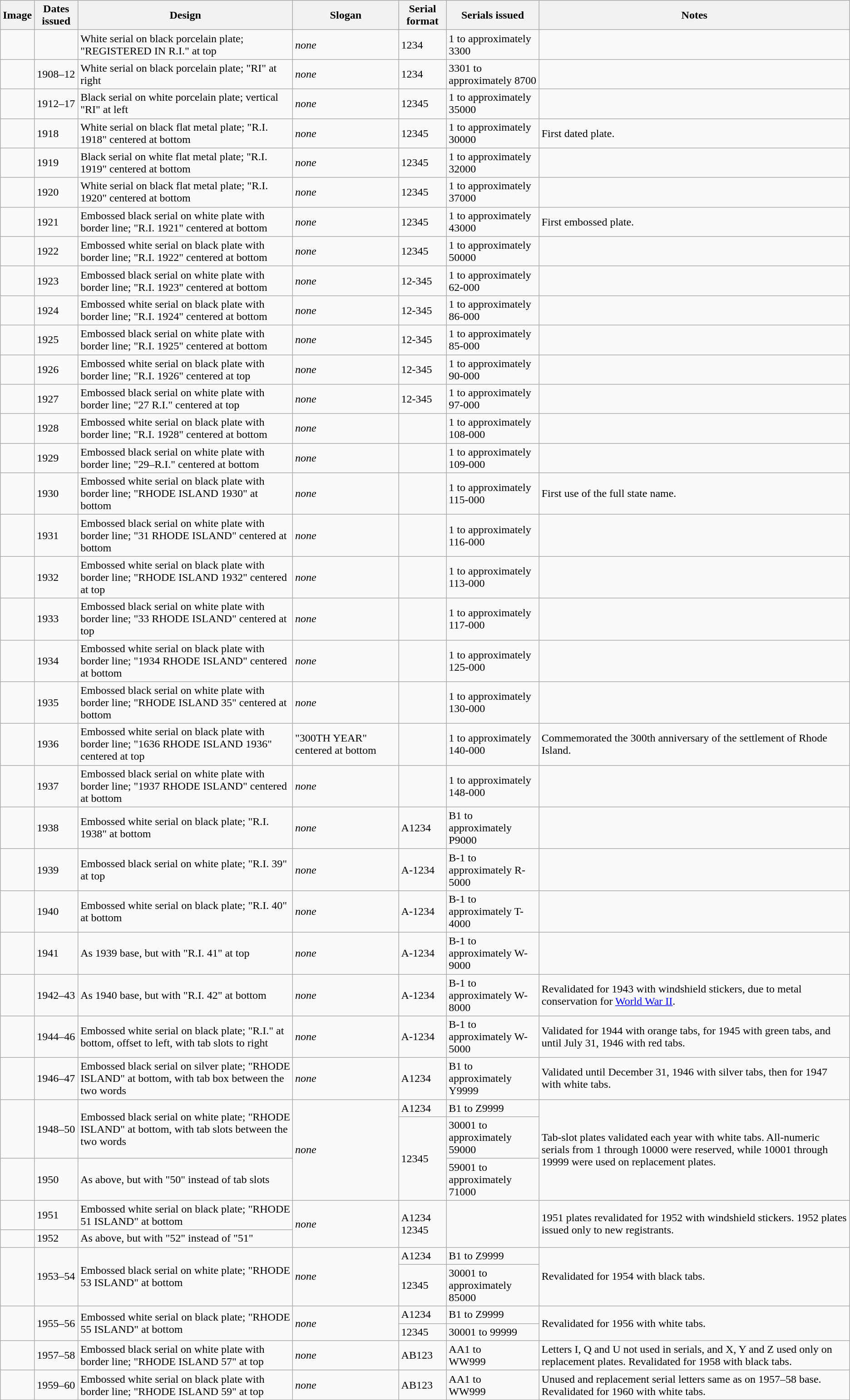<table class="wikitable">
<tr>
<th>Image</th>
<th>Dates issued</th>
<th>Design</th>
<th>Slogan</th>
<th>Serial format</th>
<th>Serials issued</th>
<th>Notes</th>
</tr>
<tr>
<td></td>
<td></td>
<td>White serial on black porcelain plate; "REGISTERED IN R.I." at top</td>
<td><em>none</em></td>
<td>1234</td>
<td>1 to approximately 3300</td>
<td></td>
</tr>
<tr>
<td></td>
<td>1908–12</td>
<td>White serial on black porcelain plate; "RI" at right</td>
<td><em>none</em></td>
<td>1234</td>
<td>3301 to approximately 8700</td>
<td></td>
</tr>
<tr>
<td></td>
<td>1912–17</td>
<td>Black serial on white porcelain plate; vertical "RI" at left</td>
<td><em>none</em></td>
<td>12345</td>
<td>1 to approximately 35000</td>
<td></td>
</tr>
<tr>
<td></td>
<td>1918</td>
<td>White serial on black flat metal plate; "R.I. 1918" centered at bottom</td>
<td><em>none</em></td>
<td>12345</td>
<td>1 to approximately 30000</td>
<td>First dated plate.</td>
</tr>
<tr>
<td></td>
<td>1919</td>
<td>Black serial on white flat metal plate; "R.I. 1919" centered at bottom</td>
<td><em>none</em></td>
<td>12345</td>
<td>1 to approximately 32000</td>
<td></td>
</tr>
<tr>
<td></td>
<td>1920</td>
<td>White serial on black flat metal plate; "R.I. 1920" centered at bottom</td>
<td><em>none</em></td>
<td>12345</td>
<td>1 to approximately 37000</td>
<td></td>
</tr>
<tr>
<td></td>
<td>1921</td>
<td>Embossed black serial on white plate with border line; "R.I. 1921" centered at bottom</td>
<td><em>none</em></td>
<td>12345</td>
<td>1 to approximately 43000</td>
<td>First embossed plate.</td>
</tr>
<tr>
<td></td>
<td>1922</td>
<td>Embossed white serial on black plate with border line; "R.I. 1922" centered at bottom</td>
<td><em>none</em></td>
<td>12345</td>
<td>1 to approximately 50000</td>
<td></td>
</tr>
<tr>
<td></td>
<td>1923</td>
<td>Embossed black serial on white plate with border line; "R.I. 1923" centered at bottom</td>
<td><em>none</em></td>
<td>12-345</td>
<td>1 to approximately 62-000</td>
<td></td>
</tr>
<tr>
<td></td>
<td>1924</td>
<td>Embossed white serial on black plate with border line; "R.I. 1924" centered at bottom</td>
<td><em>none</em></td>
<td>12-345</td>
<td>1 to approximately 86-000</td>
<td></td>
</tr>
<tr>
<td></td>
<td>1925</td>
<td>Embossed black serial on white plate with border line; "R.I. 1925" centered at bottom</td>
<td><em>none</em></td>
<td>12-345</td>
<td>1 to approximately 85-000</td>
<td></td>
</tr>
<tr>
<td></td>
<td>1926</td>
<td>Embossed white serial on black plate with border line; "R.I. 1926" centered at top</td>
<td><em>none</em></td>
<td>12-345</td>
<td>1 to approximately 90-000</td>
<td></td>
</tr>
<tr>
<td></td>
<td>1927</td>
<td>Embossed black serial on white plate with border line; "27 R.I." centered at top</td>
<td><em>none</em></td>
<td>12-345</td>
<td>1 to approximately 97-000</td>
<td></td>
</tr>
<tr>
<td></td>
<td>1928</td>
<td>Embossed white serial on black plate with border line; "R.I. 1928" centered at bottom</td>
<td><em>none</em></td>
<td></td>
<td>1 to approximately 108-000</td>
<td></td>
</tr>
<tr>
<td></td>
<td>1929</td>
<td>Embossed black serial on white plate with border line; "29–R.I." centered at bottom</td>
<td><em>none</em></td>
<td></td>
<td>1 to approximately 109-000</td>
<td></td>
</tr>
<tr>
<td></td>
<td>1930</td>
<td>Embossed white serial on black plate with border line; "RHODE ISLAND 1930" at bottom</td>
<td><em>none</em></td>
<td></td>
<td>1 to approximately 115-000</td>
<td>First use of the full state name.</td>
</tr>
<tr>
<td></td>
<td>1931</td>
<td>Embossed black serial on white plate with border line; "31 RHODE ISLAND" centered at bottom</td>
<td><em>none</em></td>
<td></td>
<td>1 to approximately 116-000</td>
<td></td>
</tr>
<tr>
<td></td>
<td>1932</td>
<td>Embossed white serial on black plate with border line; "RHODE ISLAND 1932" centered at top</td>
<td><em>none</em></td>
<td></td>
<td>1 to approximately 113-000</td>
<td></td>
</tr>
<tr>
<td></td>
<td>1933</td>
<td>Embossed black serial on white plate with border line; "33 RHODE ISLAND" centered at top</td>
<td><em>none</em></td>
<td></td>
<td>1 to approximately 117-000</td>
<td></td>
</tr>
<tr>
<td></td>
<td>1934</td>
<td>Embossed white serial on black plate with border line; "1934 RHODE ISLAND" centered at bottom</td>
<td><em>none</em></td>
<td></td>
<td>1 to approximately 125-000</td>
<td></td>
</tr>
<tr>
<td></td>
<td>1935</td>
<td>Embossed black serial on white plate with border line; "RHODE ISLAND 35" centered at bottom</td>
<td><em>none</em></td>
<td></td>
<td>1 to approximately 130-000</td>
<td></td>
</tr>
<tr>
<td></td>
<td>1936</td>
<td>Embossed white serial on black plate with border line; "1636 RHODE ISLAND 1936" centered at top</td>
<td>"300TH YEAR" centered at bottom</td>
<td></td>
<td>1 to approximately 140-000</td>
<td>Commemorated the 300th anniversary of the settlement of Rhode Island.</td>
</tr>
<tr>
<td></td>
<td>1937</td>
<td>Embossed black serial on white plate with border line; "1937 RHODE ISLAND" centered at bottom</td>
<td><em>none</em></td>
<td></td>
<td>1 to approximately 148-000</td>
<td></td>
</tr>
<tr>
<td></td>
<td>1938</td>
<td>Embossed white serial on black plate; "R.I. 1938" at bottom</td>
<td><em>none</em></td>
<td>A1234</td>
<td>B1 to approximately P9000</td>
<td></td>
</tr>
<tr>
<td></td>
<td>1939</td>
<td>Embossed black serial on white plate; "R.I. 39" at top</td>
<td><em>none</em></td>
<td>A-1234</td>
<td>B-1 to approximately R-5000</td>
<td></td>
</tr>
<tr>
<td></td>
<td>1940</td>
<td>Embossed white serial on black plate; "R.I. 40" at bottom</td>
<td><em>none</em></td>
<td>A-1234</td>
<td>B-1 to approximately T-4000</td>
<td></td>
</tr>
<tr>
<td></td>
<td>1941</td>
<td>As 1939 base, but with "R.I. 41" at top</td>
<td><em>none</em></td>
<td>A-1234</td>
<td>B-1 to approximately W-9000</td>
<td></td>
</tr>
<tr>
<td></td>
<td>1942–43</td>
<td>As 1940 base, but with "R.I. 42" at bottom</td>
<td><em>none</em></td>
<td>A-1234</td>
<td>B-1 to approximately W-8000</td>
<td>Revalidated for 1943 with windshield stickers, due to metal conservation for <a href='#'>World War II</a>.</td>
</tr>
<tr>
<td>  </td>
<td>1944–46</td>
<td>Embossed white serial on black plate; "R.I." at bottom, offset to left, with tab slots to right</td>
<td><em>none</em></td>
<td>A-1234</td>
<td>B-1 to approximately W-5000</td>
<td>Validated for 1944 with orange tabs, for 1945 with green tabs, and until July 31, 1946 with red tabs.</td>
</tr>
<tr>
<td> </td>
<td>1946–47</td>
<td>Embossed black serial on silver plate; "RHODE ISLAND" at bottom, with tab box between the two words</td>
<td><em>none</em></td>
<td>A1234</td>
<td>B1 to approximately Y9999</td>
<td>Validated until December 31, 1946 with silver tabs, then for 1947 with white tabs.</td>
</tr>
<tr>
<td rowspan="2">  </td>
<td rowspan="2">1948–50</td>
<td rowspan="2">Embossed black serial on white plate; "RHODE ISLAND" at bottom, with tab slots between the two words</td>
<td rowspan="3"><em>none</em></td>
<td>A1234</td>
<td>B1 to Z9999</td>
<td rowspan="3">Tab-slot plates validated each year with white tabs. All-numeric serials from 1 through 10000 were reserved, while 10001 through 19999 were used on replacement plates.</td>
</tr>
<tr>
<td rowspan="2">12345</td>
<td>30001 to approximately 59000</td>
</tr>
<tr>
<td></td>
<td>1950</td>
<td>As above, but with "50" instead of tab slots</td>
<td>59001 to approximately 71000</td>
</tr>
<tr>
<td></td>
<td>1951</td>
<td>Embossed white serial on black plate; "RHODE 51 ISLAND" at bottom</td>
<td rowspan="2"><em>none</em></td>
<td rowspan="2">A1234<br>12345</td>
<td rowspan="2"></td>
<td rowspan="2">1951 plates revalidated for 1952 with windshield stickers. 1952 plates issued only to new registrants.</td>
</tr>
<tr>
<td></td>
<td>1952</td>
<td>As above, but with "52" instead of "51"</td>
</tr>
<tr>
<td rowspan="2"><br></td>
<td rowspan="2">1953–54</td>
<td rowspan="2">Embossed black serial on white plate; "RHODE 53 ISLAND" at bottom</td>
<td rowspan="2"><em>none</em></td>
<td>A1234</td>
<td>B1 to Z9999</td>
<td rowspan="2">Revalidated for 1954 with black tabs.</td>
</tr>
<tr>
<td>12345</td>
<td>30001 to approximately 85000</td>
</tr>
<tr>
<td rowspan="2"> </td>
<td rowspan="2">1955–56</td>
<td rowspan="2">Embossed white serial on black plate; "RHODE 55 ISLAND" at bottom</td>
<td rowspan="2"><em>none</em></td>
<td>A1234</td>
<td>B1 to Z9999</td>
<td rowspan="2">Revalidated for 1956 with white tabs.</td>
</tr>
<tr>
<td>12345</td>
<td>30001 to 99999</td>
</tr>
<tr>
<td> </td>
<td>1957–58</td>
<td>Embossed black serial on white plate with border line; "RHODE ISLAND 57" at top</td>
<td><em>none</em></td>
<td>AB123</td>
<td>AA1 to<br>WW999</td>
<td>Letters I, Q and U not used in serials, and X, Y and Z used only on replacement plates. Revalidated for 1958 with black tabs.</td>
</tr>
<tr>
<td><br></td>
<td>1959–60</td>
<td>Embossed white serial on black plate with border line; "RHODE ISLAND 59" at top</td>
<td><em>none</em></td>
<td>AB123</td>
<td>AA1 to<br>WW999</td>
<td>Unused and replacement serial letters same as on 1957–58 base. Revalidated for 1960 with white tabs.</td>
</tr>
</table>
